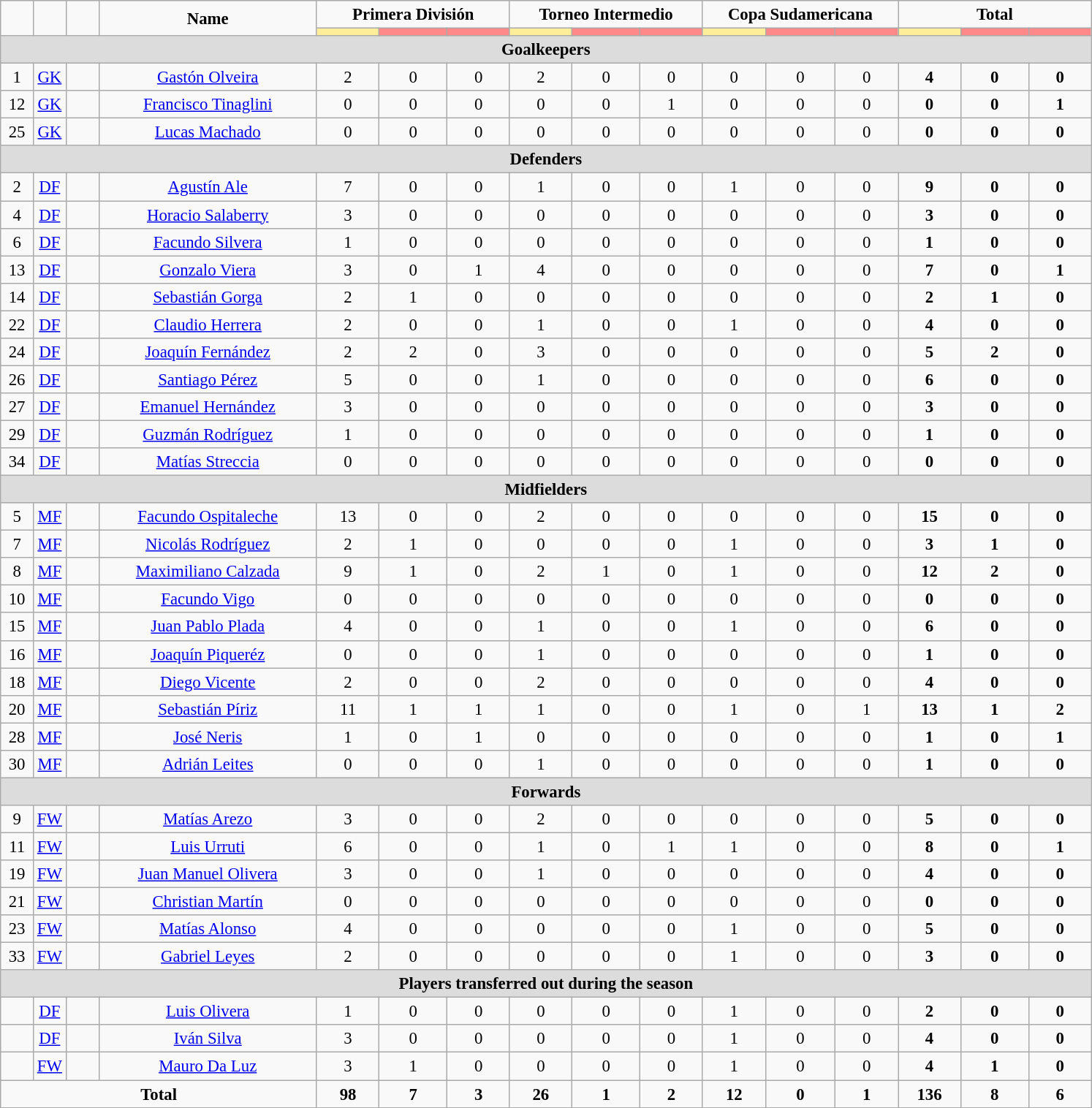<table class="wikitable" style="font-size: 95%; text-align: center;">
<tr>
<td rowspan="2"  style="width:3%; text-align:center;"><strong></strong></td>
<td rowspan="2"  style="width:3%; text-align:center;"><strong></strong></td>
<td rowspan="2"  style="width:3%; text-align:center;"><strong></strong></td>
<td rowspan="2"  style="width:20%; text-align:center;"><strong>Name</strong></td>
<td colspan="3" style="text-align:center;"><strong>Primera División</strong></td>
<td colspan="3" style="text-align:center;"><strong>Torneo Intermedio</strong></td>
<td colspan="3" style="text-align:center;"><strong>Copa Sudamericana</strong></td>
<td colspan="3" style="text-align:center;"><strong>Total</strong></td>
</tr>
<tr>
<th style="width:25px; background:#fe9;"></th>
<th style="width:28px; background:#ff8888;"></th>
<th style="width:25px; background:#ff8888;"></th>
<th style="width:25px; background:#fe9;"></th>
<th style="width:28px; background:#ff8888;"></th>
<th style="width:25px; background:#ff8888;"></th>
<th style="width:25px; background:#fe9;"></th>
<th style="width:28px; background:#ff8888;"></th>
<th style="width:25px; background:#ff8888;"></th>
<th style="width:25px; background:#fe9;"></th>
<th style="width:28px; background:#ff8888;"></th>
<th style="width:25px; background:#ff8888;"></th>
</tr>
<tr>
<th colspan="19" style="background:#dcdcdc; text-align:center">Goalkeepers</th>
</tr>
<tr>
<td>1</td>
<td><a href='#'>GK</a></td>
<td></td>
<td><a href='#'>Gastón Olveira</a></td>
<td>2</td>
<td>0</td>
<td>0</td>
<td>2</td>
<td>0</td>
<td>0</td>
<td>0</td>
<td>0</td>
<td>0</td>
<td><strong>4</strong></td>
<td><strong>0</strong></td>
<td><strong>0</strong></td>
</tr>
<tr>
<td>12</td>
<td><a href='#'>GK</a></td>
<td></td>
<td><a href='#'>Francisco Tinaglini</a></td>
<td>0</td>
<td>0</td>
<td>0</td>
<td>0</td>
<td>0</td>
<td>1</td>
<td>0</td>
<td>0</td>
<td>0</td>
<td><strong>0</strong></td>
<td><strong>0</strong></td>
<td><strong>1</strong></td>
</tr>
<tr>
<td>25</td>
<td><a href='#'>GK</a></td>
<td></td>
<td><a href='#'>Lucas Machado</a></td>
<td>0</td>
<td>0</td>
<td>0</td>
<td>0</td>
<td>0</td>
<td>0</td>
<td>0</td>
<td>0</td>
<td>0</td>
<td><strong>0</strong></td>
<td><strong>0</strong></td>
<td><strong>0</strong></td>
</tr>
<tr>
<th colspan="19" style="background:#dcdcdc; text-align:center">Defenders</th>
</tr>
<tr>
<td>2</td>
<td><a href='#'>DF</a></td>
<td></td>
<td><a href='#'>Agustín Ale</a></td>
<td>7</td>
<td>0</td>
<td>0</td>
<td>1</td>
<td>0</td>
<td>0</td>
<td>1</td>
<td>0</td>
<td>0</td>
<td><strong>9</strong></td>
<td><strong>0</strong></td>
<td><strong>0</strong></td>
</tr>
<tr>
<td>4</td>
<td><a href='#'>DF</a></td>
<td></td>
<td><a href='#'>Horacio Salaberry</a></td>
<td>3</td>
<td>0</td>
<td>0</td>
<td>0</td>
<td>0</td>
<td>0</td>
<td>0</td>
<td>0</td>
<td>0</td>
<td><strong>3</strong></td>
<td><strong>0</strong></td>
<td><strong>0</strong></td>
</tr>
<tr>
<td>6</td>
<td><a href='#'>DF</a></td>
<td></td>
<td><a href='#'>Facundo Silvera</a></td>
<td>1</td>
<td>0</td>
<td>0</td>
<td>0</td>
<td>0</td>
<td>0</td>
<td>0</td>
<td>0</td>
<td>0</td>
<td><strong>1</strong></td>
<td><strong>0</strong></td>
<td><strong>0</strong></td>
</tr>
<tr>
<td>13</td>
<td><a href='#'>DF</a></td>
<td></td>
<td><a href='#'>Gonzalo Viera</a></td>
<td>3</td>
<td>0</td>
<td>1</td>
<td>4</td>
<td>0</td>
<td>0</td>
<td>0</td>
<td>0</td>
<td>0</td>
<td><strong>7</strong></td>
<td><strong>0</strong></td>
<td><strong>1</strong></td>
</tr>
<tr>
<td>14</td>
<td><a href='#'>DF</a></td>
<td></td>
<td><a href='#'>Sebastián Gorga</a></td>
<td>2</td>
<td>1</td>
<td>0</td>
<td>0</td>
<td>0</td>
<td>0</td>
<td>0</td>
<td>0</td>
<td>0</td>
<td><strong>2</strong></td>
<td><strong>1</strong></td>
<td><strong>0</strong></td>
</tr>
<tr>
<td>22</td>
<td><a href='#'>DF</a></td>
<td></td>
<td><a href='#'>Claudio Herrera</a></td>
<td>2</td>
<td>0</td>
<td>0</td>
<td>1</td>
<td>0</td>
<td>0</td>
<td>1</td>
<td>0</td>
<td>0</td>
<td><strong>4</strong></td>
<td><strong>0</strong></td>
<td><strong>0</strong></td>
</tr>
<tr>
<td>24</td>
<td><a href='#'>DF</a></td>
<td></td>
<td><a href='#'>Joaquín Fernández</a></td>
<td>2</td>
<td>2</td>
<td>0</td>
<td>3</td>
<td>0</td>
<td>0</td>
<td>0</td>
<td>0</td>
<td>0</td>
<td><strong>5</strong></td>
<td><strong>2</strong></td>
<td><strong>0</strong></td>
</tr>
<tr>
<td>26</td>
<td><a href='#'>DF</a></td>
<td></td>
<td><a href='#'>Santiago Pérez</a></td>
<td>5</td>
<td>0</td>
<td>0</td>
<td>1</td>
<td>0</td>
<td>0</td>
<td>0</td>
<td>0</td>
<td>0</td>
<td><strong>6</strong></td>
<td><strong>0</strong></td>
<td><strong>0</strong></td>
</tr>
<tr>
<td>27</td>
<td><a href='#'>DF</a></td>
<td></td>
<td><a href='#'>Emanuel Hernández</a></td>
<td>3</td>
<td>0</td>
<td>0</td>
<td>0</td>
<td>0</td>
<td>0</td>
<td>0</td>
<td>0</td>
<td>0</td>
<td><strong>3</strong></td>
<td><strong>0</strong></td>
<td><strong>0</strong></td>
</tr>
<tr>
<td>29</td>
<td><a href='#'>DF</a></td>
<td></td>
<td><a href='#'>Guzmán Rodríguez</a></td>
<td>1</td>
<td>0</td>
<td>0</td>
<td>0</td>
<td>0</td>
<td>0</td>
<td>0</td>
<td>0</td>
<td>0</td>
<td><strong>1</strong></td>
<td><strong>0</strong></td>
<td><strong>0</strong></td>
</tr>
<tr>
<td>34</td>
<td><a href='#'>DF</a></td>
<td></td>
<td><a href='#'>Matías Streccia</a></td>
<td>0</td>
<td>0</td>
<td>0</td>
<td>0</td>
<td>0</td>
<td>0</td>
<td>0</td>
<td>0</td>
<td>0</td>
<td><strong>0</strong></td>
<td><strong>0</strong></td>
<td><strong>0</strong></td>
</tr>
<tr>
<th colspan="19" style="background:#dcdcdc; text-align:center">Midfielders</th>
</tr>
<tr>
<td>5</td>
<td><a href='#'>MF</a></td>
<td></td>
<td><a href='#'>Facundo Ospitaleche</a></td>
<td>13</td>
<td>0</td>
<td>0</td>
<td>2</td>
<td>0</td>
<td>0</td>
<td>0</td>
<td>0</td>
<td>0</td>
<td><strong>15</strong></td>
<td><strong>0</strong></td>
<td><strong>0</strong></td>
</tr>
<tr>
<td>7</td>
<td><a href='#'>MF</a></td>
<td></td>
<td><a href='#'>Nicolás Rodríguez</a></td>
<td>2</td>
<td>1</td>
<td>0</td>
<td>0</td>
<td>0</td>
<td>0</td>
<td>1</td>
<td>0</td>
<td>0</td>
<td><strong>3</strong></td>
<td><strong>1</strong></td>
<td><strong>0</strong></td>
</tr>
<tr>
<td>8</td>
<td><a href='#'>MF</a></td>
<td></td>
<td><a href='#'>Maximiliano Calzada</a></td>
<td>9</td>
<td>1</td>
<td>0</td>
<td>2</td>
<td>1</td>
<td>0</td>
<td>1</td>
<td>0</td>
<td>0</td>
<td><strong>12</strong></td>
<td><strong>2</strong></td>
<td><strong>0</strong></td>
</tr>
<tr>
<td>10</td>
<td><a href='#'>MF</a></td>
<td></td>
<td><a href='#'>Facundo Vigo</a></td>
<td>0</td>
<td>0</td>
<td>0</td>
<td>0</td>
<td>0</td>
<td>0</td>
<td>0</td>
<td>0</td>
<td>0</td>
<td><strong>0</strong></td>
<td><strong>0</strong></td>
<td><strong>0</strong></td>
</tr>
<tr>
<td>15</td>
<td><a href='#'>MF</a></td>
<td></td>
<td><a href='#'>Juan Pablo Plada</a></td>
<td>4</td>
<td>0</td>
<td>0</td>
<td>1</td>
<td>0</td>
<td>0</td>
<td>1</td>
<td>0</td>
<td>0</td>
<td><strong>6</strong></td>
<td><strong>0</strong></td>
<td><strong>0</strong></td>
</tr>
<tr>
<td>16</td>
<td><a href='#'>MF</a></td>
<td></td>
<td><a href='#'>Joaquín Piqueréz</a></td>
<td>0</td>
<td>0</td>
<td>0</td>
<td>1</td>
<td>0</td>
<td>0</td>
<td>0</td>
<td>0</td>
<td>0</td>
<td><strong>1</strong></td>
<td><strong>0</strong></td>
<td><strong>0</strong></td>
</tr>
<tr>
<td>18</td>
<td><a href='#'>MF</a></td>
<td></td>
<td><a href='#'>Diego Vicente</a></td>
<td>2</td>
<td>0</td>
<td>0</td>
<td>2</td>
<td>0</td>
<td>0</td>
<td>0</td>
<td>0</td>
<td>0</td>
<td><strong>4</strong></td>
<td><strong>0</strong></td>
<td><strong>0</strong></td>
</tr>
<tr>
<td>20</td>
<td><a href='#'>MF</a></td>
<td></td>
<td><a href='#'>Sebastián Píriz</a></td>
<td>11</td>
<td>1</td>
<td>1</td>
<td>1</td>
<td>0</td>
<td>0</td>
<td>1</td>
<td>0</td>
<td>1</td>
<td><strong>13</strong></td>
<td><strong>1</strong></td>
<td><strong>2</strong></td>
</tr>
<tr>
<td>28</td>
<td><a href='#'>MF</a></td>
<td></td>
<td><a href='#'>José Neris</a></td>
<td>1</td>
<td>0</td>
<td>1</td>
<td>0</td>
<td>0</td>
<td>0</td>
<td>0</td>
<td>0</td>
<td>0</td>
<td><strong>1</strong></td>
<td><strong>0</strong></td>
<td><strong>1</strong></td>
</tr>
<tr>
<td>30</td>
<td><a href='#'>MF</a></td>
<td></td>
<td><a href='#'>Adrián Leites</a></td>
<td>0</td>
<td>0</td>
<td>0</td>
<td>1</td>
<td>0</td>
<td>0</td>
<td>0</td>
<td>0</td>
<td>0</td>
<td><strong>1</strong></td>
<td><strong>0</strong></td>
<td><strong>0</strong></td>
</tr>
<tr>
<th colspan="19" style="background:#dcdcdc; text-align:center">Forwards</th>
</tr>
<tr>
<td>9</td>
<td><a href='#'>FW</a></td>
<td></td>
<td><a href='#'>Matías Arezo</a></td>
<td>3</td>
<td>0</td>
<td>0</td>
<td>2</td>
<td>0</td>
<td>0</td>
<td>0</td>
<td>0</td>
<td>0</td>
<td><strong>5</strong></td>
<td><strong>0</strong></td>
<td><strong>0</strong></td>
</tr>
<tr>
<td>11</td>
<td><a href='#'>FW</a></td>
<td></td>
<td><a href='#'>Luis Urruti</a></td>
<td>6</td>
<td>0</td>
<td>0</td>
<td>1</td>
<td>0</td>
<td>1</td>
<td>1</td>
<td>0</td>
<td>0</td>
<td><strong>8</strong></td>
<td><strong>0</strong></td>
<td><strong>1</strong></td>
</tr>
<tr>
<td>19</td>
<td><a href='#'>FW</a></td>
<td></td>
<td><a href='#'>Juan Manuel Olivera</a></td>
<td>3</td>
<td>0</td>
<td>0</td>
<td>1</td>
<td>0</td>
<td>0</td>
<td>0</td>
<td>0</td>
<td>0</td>
<td><strong>4</strong></td>
<td><strong>0</strong></td>
<td><strong>0</strong></td>
</tr>
<tr>
<td>21</td>
<td><a href='#'>FW</a></td>
<td></td>
<td><a href='#'>Christian Martín</a></td>
<td>0</td>
<td>0</td>
<td>0</td>
<td>0</td>
<td>0</td>
<td>0</td>
<td>0</td>
<td>0</td>
<td>0</td>
<td><strong>0</strong></td>
<td><strong>0</strong></td>
<td><strong>0</strong></td>
</tr>
<tr>
<td>23</td>
<td><a href='#'>FW</a></td>
<td></td>
<td><a href='#'>Matías Alonso</a></td>
<td>4</td>
<td>0</td>
<td>0</td>
<td>0</td>
<td>0</td>
<td>0</td>
<td>1</td>
<td>0</td>
<td>0</td>
<td><strong>5</strong></td>
<td><strong>0</strong></td>
<td><strong>0</strong></td>
</tr>
<tr>
<td>33</td>
<td><a href='#'>FW</a></td>
<td></td>
<td><a href='#'>Gabriel Leyes</a></td>
<td>2</td>
<td>0</td>
<td>0</td>
<td>0</td>
<td>0</td>
<td>0</td>
<td>1</td>
<td>0</td>
<td>0</td>
<td><strong>3</strong></td>
<td><strong>0</strong></td>
<td><strong>0</strong></td>
</tr>
<tr>
<th colspan="19" style="background:#dcdcdc; text-align:center">Players transferred out during the season</th>
</tr>
<tr>
<td></td>
<td><a href='#'>DF</a></td>
<td></td>
<td><a href='#'>Luis Olivera</a></td>
<td>1</td>
<td>0</td>
<td>0</td>
<td>0</td>
<td>0</td>
<td>0</td>
<td>1</td>
<td>0</td>
<td>0</td>
<td><strong>2</strong></td>
<td><strong>0</strong></td>
<td><strong>0</strong></td>
</tr>
<tr>
<td></td>
<td><a href='#'>DF</a></td>
<td></td>
<td><a href='#'>Iván Silva</a></td>
<td>3</td>
<td>0</td>
<td>0</td>
<td>0</td>
<td>0</td>
<td>0</td>
<td>1</td>
<td>0</td>
<td>0</td>
<td><strong>4</strong></td>
<td><strong>0</strong></td>
<td><strong>0</strong></td>
</tr>
<tr>
<td></td>
<td><a href='#'>FW</a></td>
<td></td>
<td><a href='#'>Mauro Da Luz</a></td>
<td>3</td>
<td>1</td>
<td>0</td>
<td>0</td>
<td>0</td>
<td>0</td>
<td>1</td>
<td>0</td>
<td>0</td>
<td><strong>4</strong></td>
<td><strong>1</strong></td>
<td><strong>0</strong></td>
</tr>
<tr>
<td colspan=4><strong>Total</strong></td>
<td><strong>98</strong></td>
<td><strong>7</strong></td>
<td><strong>3</strong></td>
<td><strong>26</strong></td>
<td><strong>1</strong></td>
<td><strong>2</strong></td>
<td><strong>12</strong></td>
<td><strong>0</strong></td>
<td><strong>1</strong></td>
<td><strong>136</strong></td>
<td><strong>8</strong></td>
<td><strong>6</strong></td>
</tr>
</table>
